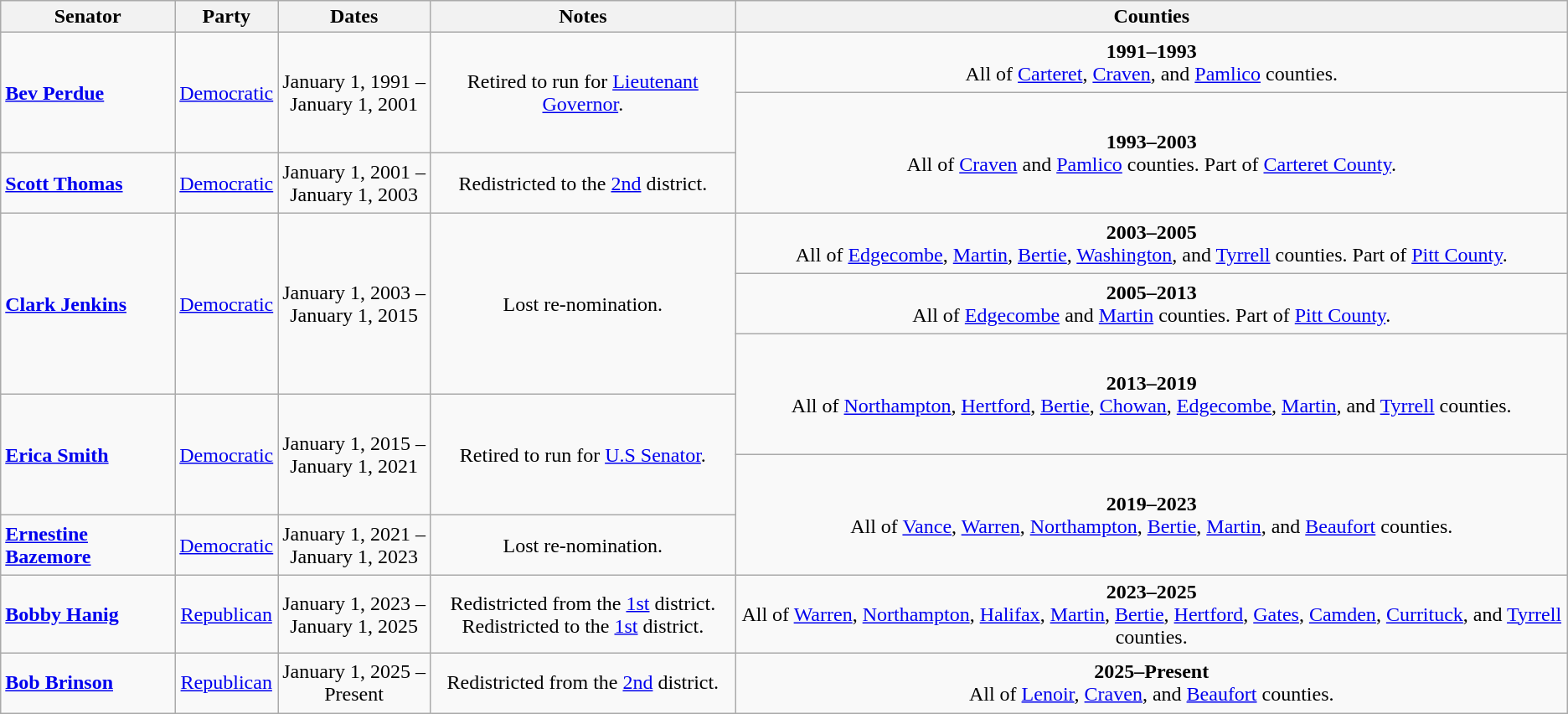<table class=wikitable style="text-align:center">
<tr>
<th>Senator</th>
<th>Party</th>
<th>Dates</th>
<th>Notes</th>
<th>Counties</th>
</tr>
<tr style="height:3em">
<td rowspan=2 align=left><strong><a href='#'>Bev Perdue</a></strong></td>
<td rowspan=2 ><a href='#'>Democratic</a></td>
<td rowspan=2 nowrap>January 1, 1991 – <br> January 1, 2001</td>
<td rowspan=2>Retired to run for <a href='#'>Lieutenant Governor</a>.</td>
<td><strong>1991–1993</strong><br> All of <a href='#'>Carteret</a>, <a href='#'>Craven</a>, and <a href='#'>Pamlico</a> counties.</td>
</tr>
<tr style="height:3em">
<td rowspan=2><strong>1993–2003</strong><br> All of <a href='#'>Craven</a> and <a href='#'>Pamlico</a> counties. Part of <a href='#'>Carteret County</a>.</td>
</tr>
<tr style="height:3em">
<td align=left><strong><a href='#'>Scott Thomas</a></strong></td>
<td><a href='#'>Democratic</a></td>
<td nowrap>January 1, 2001 – <br> January 1, 2003</td>
<td>Redistricted to the <a href='#'>2nd</a> district.</td>
</tr>
<tr style="height:3em">
<td rowspan=3 align=left><strong><a href='#'>Clark Jenkins</a></strong></td>
<td rowspan=3 ><a href='#'>Democratic</a></td>
<td rowspan=3 nowrap>January 1, 2003 – <br> January 1, 2015</td>
<td rowspan=3>Lost re-nomination.</td>
<td><strong>2003–2005</strong><br> All of <a href='#'>Edgecombe</a>, <a href='#'>Martin</a>, <a href='#'>Bertie</a>, <a href='#'>Washington</a>, and <a href='#'>Tyrrell</a> counties. Part of <a href='#'>Pitt County</a>.</td>
</tr>
<tr style="height:3em">
<td><strong>2005–2013</strong><br> All of <a href='#'>Edgecombe</a> and <a href='#'>Martin</a> counties. Part of <a href='#'>Pitt County</a>.</td>
</tr>
<tr style="height:3em">
<td rowspan=2><strong>2013–2019</strong><br> All of <a href='#'>Northampton</a>, <a href='#'>Hertford</a>, <a href='#'>Bertie</a>, <a href='#'>Chowan</a>, <a href='#'>Edgecombe</a>, <a href='#'>Martin</a>, and <a href='#'>Tyrrell</a> counties.</td>
</tr>
<tr style="height:3em">
<td rowspan=2 align=left><strong><a href='#'>Erica Smith</a></strong></td>
<td rowspan=2 ><a href='#'>Democratic</a></td>
<td rowspan=2 nowrap>January 1, 2015 – <br> January 1, 2021</td>
<td rowspan=2>Retired to run for <a href='#'>U.S Senator</a>.</td>
</tr>
<tr style="height:3em">
<td rowspan=2><strong>2019–2023</strong><br> All of <a href='#'>Vance</a>, <a href='#'>Warren</a>, <a href='#'>Northampton</a>, <a href='#'>Bertie</a>, <a href='#'>Martin</a>, and <a href='#'>Beaufort</a> counties.</td>
</tr>
<tr style="height:3em">
<td align=left><strong><a href='#'>Ernestine Bazemore</a></strong></td>
<td><a href='#'>Democratic</a></td>
<td nowrap>January 1, 2021 – <br> January 1, 2023</td>
<td>Lost re-nomination.</td>
</tr>
<tr style="height:3em">
<td align=left><strong><a href='#'>Bobby Hanig</a></strong></td>
<td><a href='#'>Republican</a></td>
<td nowrap>January 1, 2023 – <br> January 1, 2025</td>
<td>Redistricted from the <a href='#'>1st</a> district. <br> Redistricted to the <a href='#'>1st</a> district.</td>
<td><strong>2023–2025</strong><br> All of <a href='#'>Warren</a>, <a href='#'>Northampton</a>, <a href='#'>Halifax</a>, <a href='#'>Martin</a>, <a href='#'>Bertie</a>, <a href='#'>Hertford</a>, <a href='#'>Gates</a>, <a href='#'>Camden</a>, <a href='#'>Currituck</a>, and <a href='#'>Tyrrell</a> counties.</td>
</tr>
<tr style="height:3em">
<td align=left><strong><a href='#'>Bob Brinson</a></strong></td>
<td><a href='#'>Republican</a></td>
<td nowrap>January 1, 2025 – <br> Present</td>
<td>Redistricted from the <a href='#'>2nd</a> district.</td>
<td><strong>2025–Present</strong><br> All of <a href='#'>Lenoir</a>, <a href='#'>Craven</a>, and <a href='#'>Beaufort</a> counties.</td>
</tr>
</table>
